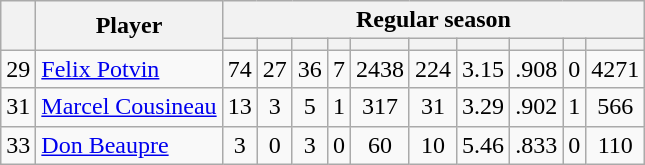<table class="wikitable plainrowheaders" style="text-align:center;">
<tr>
<th scope="col" rowspan="2"></th>
<th scope="col" rowspan="2">Player</th>
<th scope=colgroup colspan=10>Regular season</th>
</tr>
<tr>
<th scope="col"></th>
<th scope="col"></th>
<th scope="col"></th>
<th scope="col"></th>
<th scope="col"></th>
<th scope="col"></th>
<th scope="col"></th>
<th scope="col"></th>
<th scope="col"></th>
<th scope="col"></th>
</tr>
<tr>
<td scope="row">29</td>
<td align="left"><a href='#'>Felix Potvin</a></td>
<td>74</td>
<td>27</td>
<td>36</td>
<td>7</td>
<td>2438</td>
<td>224</td>
<td>3.15</td>
<td>.908</td>
<td>0</td>
<td>4271</td>
</tr>
<tr>
<td scope="row">31</td>
<td align="left"><a href='#'>Marcel Cousineau</a></td>
<td>13</td>
<td>3</td>
<td>5</td>
<td>1</td>
<td>317</td>
<td>31</td>
<td>3.29</td>
<td>.902</td>
<td>1</td>
<td>566</td>
</tr>
<tr>
<td scope="row">33</td>
<td align="left"><a href='#'>Don Beaupre</a></td>
<td>3</td>
<td>0</td>
<td>3</td>
<td>0</td>
<td>60</td>
<td>10</td>
<td>5.46</td>
<td>.833</td>
<td>0</td>
<td>110</td>
</tr>
</table>
